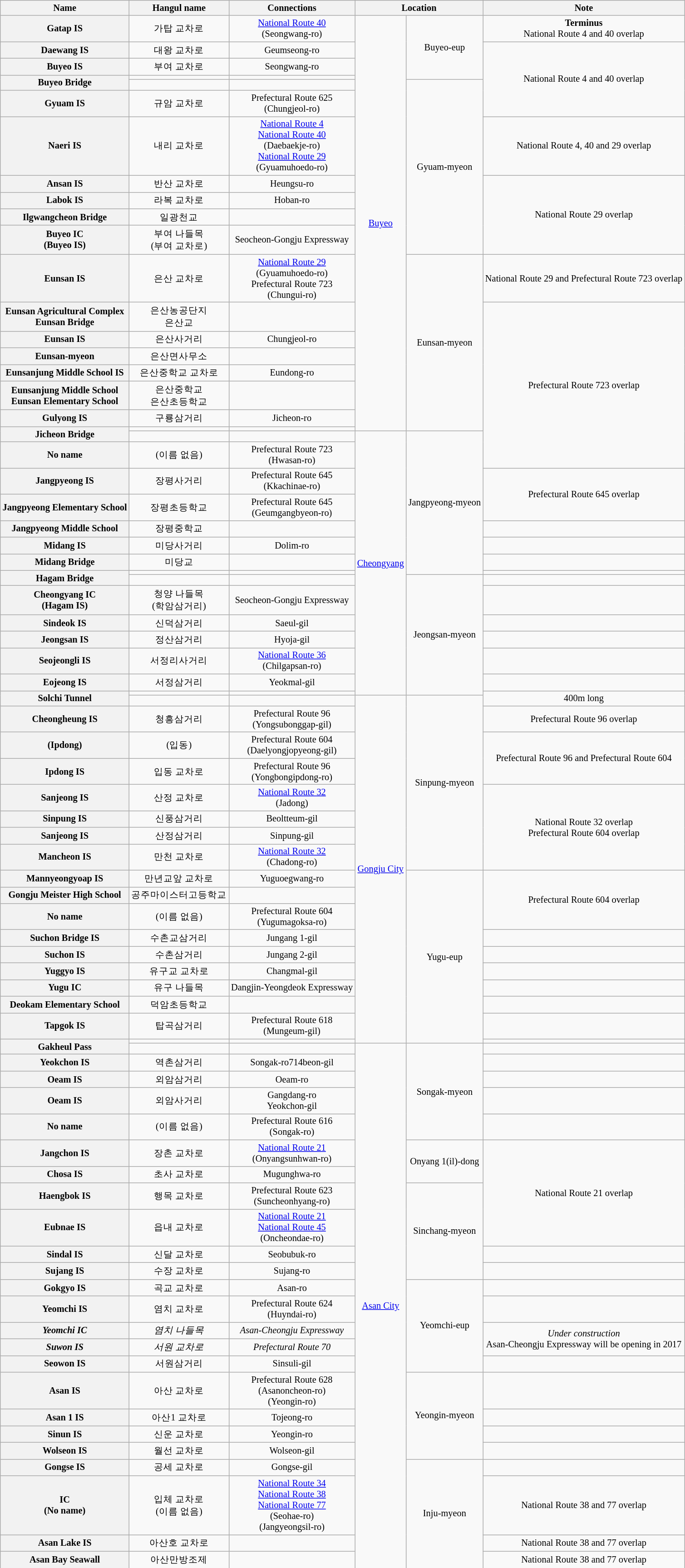<table class="wikitable" style="font-size: 85%; text-align: center;">
<tr>
<th>Name</th>
<th>Hangul name</th>
<th>Connections</th>
<th colspan="2">Location</th>
<th>Note</th>
</tr>
<tr>
<th>Gatap IS</th>
<td>가탑 교차로</td>
<td><a href='#'>National Route 40</a><br>(Seongwang-ro)</td>
<td rowspan=19><a href='#'>Buyeo</a></td>
<td rowspan=4>Buyeo-eup</td>
<td><strong>Terminus</strong><br>National Route 4 and 40 overlap</td>
</tr>
<tr>
<th>Daewang IS</th>
<td>대왕 교차로</td>
<td>Geumseong-ro</td>
<td rowspan=5>National Route 4 and 40 overlap</td>
</tr>
<tr>
<th>Buyeo IS</th>
<td>부여 교차로</td>
<td>Seongwang-ro</td>
</tr>
<tr>
<th rowspan=2>Buyeo Bridge</th>
<td></td>
</tr>
<tr>
<td></td>
<td></td>
<td rowspan=7>Gyuam-myeon</td>
</tr>
<tr>
<th>Gyuam IS</th>
<td>규암 교차로</td>
<td>Prefectural Route 625<br>(Chungjeol-ro)</td>
</tr>
<tr>
<th>Naeri IS</th>
<td>내리 교차로</td>
<td><a href='#'>National Route 4</a><br><a href='#'>National Route 40</a><br>(Daebaekje-ro)<br><a href='#'>National Route 29</a><br>(Gyuamuhoedo-ro)</td>
<td>National Route 4, 40 and 29 overlap</td>
</tr>
<tr>
<th>Ansan IS</th>
<td>반산 교차로</td>
<td>Heungsu-ro</td>
<td rowspan=4>National Route 29 overlap</td>
</tr>
<tr>
<th>Labok IS</th>
<td>라복 교차로</td>
<td>Hoban-ro</td>
</tr>
<tr>
<th>Ilgwangcheon Bridge</th>
<td>일광천교</td>
<td></td>
</tr>
<tr>
<th>Buyeo IC<br>(Buyeo IS)</th>
<td>부여 나들목<br>(부여 교차로)</td>
<td>Seocheon-Gongju Expressway</td>
</tr>
<tr>
<th>Eunsan IS</th>
<td>은산 교차로</td>
<td><a href='#'>National Route 29</a><br>(Gyuamuhoedo-ro)<br>Prefectural Route 723<br>(Chungui-ro)</td>
<td rowspan=8>Eunsan-myeon</td>
<td>National Route 29 and Prefectural Route 723 overlap</td>
</tr>
<tr>
<th>Eunsan Agricultural Complex<br>Eunsan Bridge</th>
<td>은산농공단지<br>은산교</td>
<td></td>
<td rowspan=9>Prefectural Route 723 overlap</td>
</tr>
<tr>
<th>Eunsan IS</th>
<td>은산사거리</td>
<td>Chungjeol-ro</td>
</tr>
<tr>
<th>Eunsan-myeon</th>
<td 은산면>은산면사무소</td>
<td></td>
</tr>
<tr>
<th>Eunsanjung Middle School IS</th>
<td>은산중학교 교차로</td>
<td>Eundong-ro</td>
</tr>
<tr>
<th>Eunsanjung Middle School<br>Eunsan Elementary School</th>
<td>은산중학교<br>은산초등학교</td>
<td></td>
</tr>
<tr>
<th>Gulyong IS</th>
<td>구룡삼거리</td>
<td>Jicheon-ro</td>
</tr>
<tr>
<th rowspan=2>Jicheon Bridge</th>
<td></td>
</tr>
<tr>
<td></td>
<td></td>
<td rowspan=15><a href='#'>Cheongyang</a></td>
<td rowspan=8>Jangpyeong-myeon</td>
</tr>
<tr>
<th>No name</th>
<td>(이름 없음)</td>
<td>Prefectural Route 723<br>(Hwasan-ro)</td>
</tr>
<tr>
<th>Jangpyeong IS</th>
<td>장평사거리</td>
<td>Prefectural Route 645<br>(Kkachinae-ro)</td>
<td rowspan=2>Prefectural Route 645 overlap</td>
</tr>
<tr>
<th>Jangpyeong Elementary School</th>
<td>장평초등학교</td>
<td>Prefectural Route 645<br>(Geumgangbyeon-ro)</td>
</tr>
<tr>
<th>Jangpyeong Middle School</th>
<td>장평중학교</td>
<td></td>
<td></td>
</tr>
<tr>
<th>Midang IS</th>
<td>미당사거리</td>
<td>Dolim-ro</td>
<td></td>
</tr>
<tr>
<th>Midang Bridge</th>
<td>미당교</td>
<td></td>
<td></td>
</tr>
<tr>
<th rowspan=2>Hagam Bridge</th>
<td></td>
<td></td>
</tr>
<tr>
<td></td>
<td></td>
<td rowspan=7>Jeongsan-myeon</td>
<td></td>
</tr>
<tr>
<th>Cheongyang IC<br> (Hagam IS)</th>
<td>청양 나들목<br>(학암삼거리)</td>
<td>Seocheon-Gongju Expressway</td>
<td></td>
</tr>
<tr>
<th>Sindeok IS</th>
<td>신덕삼거리</td>
<td>Saeul-gil</td>
<td></td>
</tr>
<tr>
<th>Jeongsan IS</th>
<td>정산삼거리</td>
<td>Hyoja-gil</td>
<td></td>
</tr>
<tr>
<th>Seojeongli IS</th>
<td>서정리사거리</td>
<td><a href='#'>National Route 36</a><br>(Chilgapsan-ro)</td>
<td></td>
</tr>
<tr>
<th>Eojeong IS</th>
<td>서정삼거리</td>
<td>Yeokmal-gil</td>
<td></td>
</tr>
<tr>
<th rowspan=2>Solchi Tunnel</th>
<td></td>
<td></td>
<td rowspan=2>400m long</td>
</tr>
<tr>
<td></td>
<td></td>
<td rowspan=18><a href='#'>Gongju City</a></td>
<td rowspan=8>Sinpung-myeon</td>
</tr>
<tr>
<th>Cheongheung IS</th>
<td>청흥삼거리</td>
<td>Prefectural Route 96<br>(Yongsubonggap-gil)</td>
<td>Prefectural Route 96 overlap</td>
</tr>
<tr>
<th>(Ipdong)</th>
<td>(입동)</td>
<td>Prefectural Route 604<br>(Daelyongjopyeong-gil)</td>
<td rowspan=2>Prefectural Route 96 and Prefectural Route 604</td>
</tr>
<tr>
<th>Ipdong IS</th>
<td>입동 교차로</td>
<td>Prefectural Route 96<br>(Yongbongipdong-ro)</td>
</tr>
<tr>
<th>Sanjeong IS</th>
<td>산정 교차로</td>
<td><a href='#'>National Route 32</a><br>(Jadong)</td>
<td rowspan=4>National Route 32 overlap<br>Prefectural Route 604 overlap</td>
</tr>
<tr>
<th>Sinpung IS</th>
<td>신풍삼거리</td>
<td>Beoltteum-gil</td>
</tr>
<tr>
<th>Sanjeong IS</th>
<td>산정삼거리</td>
<td>Sinpung-gil</td>
</tr>
<tr>
<th>Mancheon IS</th>
<td>만천 교차로</td>
<td><a href='#'>National Route 32</a><br>(Chadong-ro)</td>
</tr>
<tr>
<th>Mannyeongyoap IS</th>
<td>만년교앞 교차로</td>
<td>Yuguoegwang-ro</td>
<td rowspan=10>Yugu-eup</td>
<td rowspan=3>Prefectural Route 604 overlap</td>
</tr>
<tr>
<th>Gongju Meister High School</th>
<td>공주마이스터고등학교</td>
<td></td>
</tr>
<tr>
<th>No name</th>
<td>(이름 없음)</td>
<td>Prefectural Route 604<br>(Yugumagoksa-ro)</td>
</tr>
<tr>
<th>Suchon Bridge IS</th>
<td>수촌교삼거리</td>
<td>Jungang 1-gil</td>
<td></td>
</tr>
<tr>
<th>Suchon IS</th>
<td>수촌삼거리</td>
<td>Jungang 2-gil</td>
<td></td>
</tr>
<tr>
<th>Yuggyo IS</th>
<td>유구교 교차로</td>
<td>Changmal-gil</td>
<td></td>
</tr>
<tr>
<th>Yugu IC</th>
<td>유구 나들목</td>
<td>Dangjin-Yeongdeok Expressway</td>
<td></td>
</tr>
<tr>
<th>Deokam Elementary School</th>
<td>덕암초등학교</td>
<td></td>
<td></td>
</tr>
<tr>
<th>Tapgok IS</th>
<td>탑곡삼거리</td>
<td>Prefectural Route 618<br>(Mungeum-gil)</td>
<td></td>
</tr>
<tr>
<th rowspan=2>Gakheul Pass</th>
<td></td>
<td></td>
</tr>
<tr>
<td></td>
<td></td>
<td rowspan=24><a href='#'>Asan City</a></td>
<td rowspan=5>Songak-myeon</td>
<td></td>
</tr>
<tr>
<th>Yeokchon IS</th>
<td>역촌삼거리</td>
<td>Songak-ro714beon-gil</td>
<td></td>
</tr>
<tr>
<th>Oeam IS</th>
<td>외암삼거리</td>
<td>Oeam-ro</td>
<td></td>
</tr>
<tr>
<th>Oeam IS</th>
<td>외암사거리</td>
<td>Gangdang-ro<br>Yeokchon-gil</td>
<td></td>
</tr>
<tr>
<th>No name</th>
<td>(이름 없음)</td>
<td>Prefectural Route 616<br>(Songak-ro)</td>
<td></td>
</tr>
<tr>
<th>Jangchon IS</th>
<td>장촌 교차로</td>
<td><a href='#'>National Route 21</a><br>(Onyangsunhwan-ro)</td>
<td rowspan=2>Onyang 1(il)-dong</td>
<td rowspan=4>National Route 21 overlap</td>
</tr>
<tr>
<th>Chosa IS</th>
<td>초사 교차로</td>
<td>Mugunghwa-ro</td>
</tr>
<tr>
<th>Haengbok IS</th>
<td>행목 교차로</td>
<td>Prefectural Route 623 <br>(Suncheonhyang-ro)</td>
<td rowspan=4>Sinchang-myeon</td>
</tr>
<tr>
<th>Eubnae IS</th>
<td>읍내 교차로</td>
<td><a href='#'>National Route 21</a><br><a href='#'>National Route 45</a><br>(Oncheondae-ro)</td>
</tr>
<tr>
<th>Sindal IS</th>
<td>신달 교차로</td>
<td>Seobubuk-ro</td>
<td></td>
</tr>
<tr>
<th>Sujang IS</th>
<td>수장 교차로</td>
<td>Sujang-ro</td>
<td></td>
</tr>
<tr>
<th>Gokgyo IS</th>
<td>곡교 교차로</td>
<td>Asan-ro</td>
<td rowspan=5>Yeomchi-eup</td>
<td></td>
</tr>
<tr>
<th>Yeomchi IS</th>
<td>염치 교차로</td>
<td>Prefectural Route 624<br>(Huyndai-ro)</td>
<td></td>
</tr>
<tr>
<th><em>Yeomchi IC</em></th>
<td><em>염치 나들목</em></td>
<td><em>Asan-Cheongju Expressway</em></td>
<td rowspan=2><em>Under construction</em><br>Asan-Cheongju Expressway will be opening in 2017</td>
</tr>
<tr>
<th><em>Suwon IS</em></th>
<td><em>서원 교차로</em></td>
<td><em>Prefectural Route 70</em></td>
</tr>
<tr>
<th>Seowon IS</th>
<td>서원삼거리</td>
<td>Sinsuli-gil</td>
<td></td>
</tr>
<tr>
<th>Asan IS</th>
<td>아산 교차로</td>
<td>Prefectural Route 628 <br>(Asanoncheon-ro)<br>(Yeongin-ro)</td>
<td rowspan=4>Yeongin-myeon</td>
<td></td>
</tr>
<tr>
<th>Asan 1 IS</th>
<td>아산1 교차로</td>
<td>Tojeong-ro</td>
<td></td>
</tr>
<tr>
<th>Sinun IS</th>
<td>신운 교차로</td>
<td>Yeongin-ro</td>
<td></td>
</tr>
<tr>
<th>Wolseon IS</th>
<td>월선 교차로</td>
<td>Wolseon-gil</td>
<td></td>
</tr>
<tr>
<th>Gongse IS</th>
<td>공세 교차로</td>
<td>Gongse-gil</td>
<td rowspan=4>Inju-myeon</td>
<td></td>
</tr>
<tr>
<th>IC <br> (No name)</th>
<td>입체 교차로<br>(이름 없음)</td>
<td><a href='#'>National Route 34</a><br><a href='#'>National Route 38</a><br><a href='#'>National Route 77</a><br>(Seohae-ro)<br>(Jangyeongsil-ro)</td>
<td>National Route 38 and 77 overlap</td>
</tr>
<tr>
<th>Asan Lake IS</th>
<td>아산호 교차로</td>
<td></td>
<td>National Route 38 and 77 overlap</td>
</tr>
<tr>
<th>Asan Bay Seawall</th>
<td>아산만방조제</td>
<td></td>
<td>National Route 38 and 77 overlap</td>
</tr>
<tr>
</tr>
</table>
